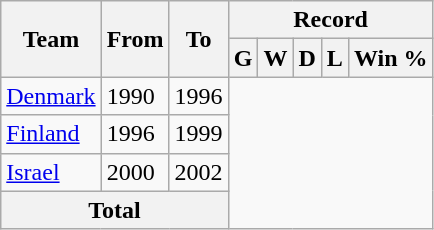<table class="wikitable" style="text-align: center">
<tr>
<th rowspan="2">Team</th>
<th rowspan="2">From</th>
<th rowspan="2">To</th>
<th colspan="5">Record</th>
</tr>
<tr>
<th>G</th>
<th>W</th>
<th>D</th>
<th>L</th>
<th>Win %</th>
</tr>
<tr>
<td align="left"><a href='#'>Denmark</a></td>
<td align="left">1990</td>
<td align="left">1996<br></td>
</tr>
<tr>
<td align="left"><a href='#'>Finland</a></td>
<td align="left">1996</td>
<td align="left">1999<br></td>
</tr>
<tr>
<td align="left"><a href='#'>Israel</a></td>
<td align="left">2000</td>
<td align="left">2002<br></td>
</tr>
<tr>
<th colspan="3">Total<br></th>
</tr>
</table>
